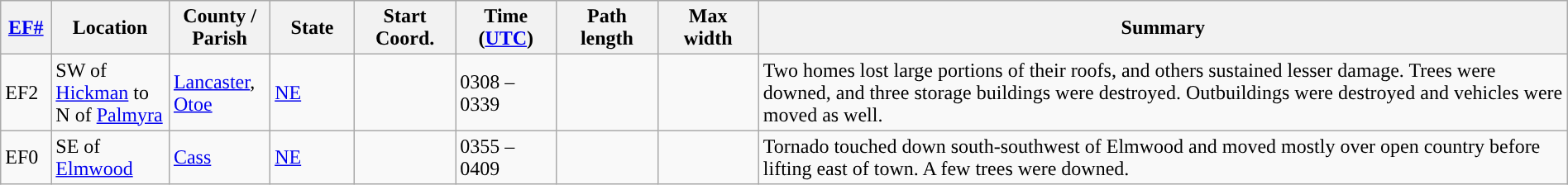<table class="wikitable sortable" style="width:100%;">
<tr>
<th scope="col"  style="width:3%; text-align:center;"><a href='#'>EF#</a></th>
<th scope="col"  style="width:7%; text-align:center;" class="unsortable">Location</th>
<th scope="col"  style="width:6%; text-align:center;" class="unsortable">County / Parish</th>
<th scope="col"  style="width:5%; text-align:center;">State</th>
<th scope="col"  style="width:6%; text-align:center;">Start Coord.</th>
<th scope="col"  style="width:6%; text-align:center;">Time (<a href='#'>UTC</a>)</th>
<th scope="col"  style="width:6%; text-align:center;">Path length</th>
<th scope="col"  style="width:6%; text-align:center;">Max width</th>
<th scope="col" class="unsortable" style="width:48%; text-align:center;">Summary</th>
</tr>
<tr>
<td>EF2</td>
<td>SW of <a href='#'>Hickman</a> to N of <a href='#'>Palmyra</a></td>
<td><a href='#'>Lancaster</a>, <a href='#'>Otoe</a></td>
<td><a href='#'>NE</a></td>
<td></td>
<td>0308 – 0339</td>
<td></td>
<td></td>
<td>Two homes lost large portions of their roofs, and others sustained lesser damage. Trees were downed, and three storage buildings were destroyed. Outbuildings were destroyed and vehicles were moved as well.</td>
</tr>
<tr>
<td>EF0</td>
<td>SE of <a href='#'>Elmwood</a></td>
<td><a href='#'>Cass</a></td>
<td><a href='#'>NE</a></td>
<td></td>
<td>0355 – 0409</td>
<td></td>
<td></td>
<td>Tornado touched down south-southwest of Elmwood and moved mostly over open country before lifting east of town. A few trees were downed.</td>
</tr>
</table>
